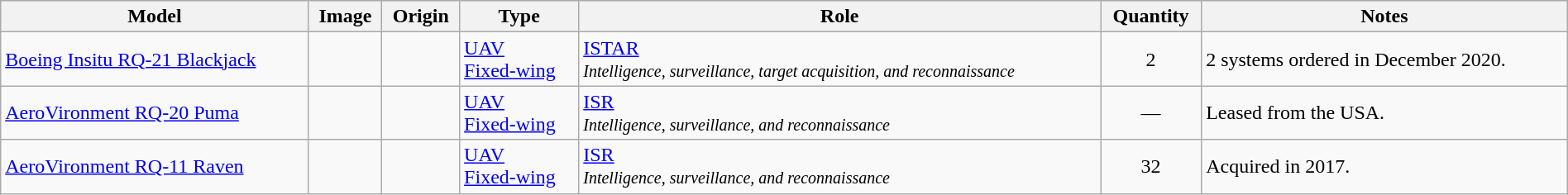<table class="wikitable" style="width:100%;">
<tr>
<th>Model</th>
<th>Image</th>
<th>Origin</th>
<th>Type</th>
<th>Role</th>
<th>Quantity</th>
<th>Notes</th>
</tr>
<tr>
<td><a href='#'>Boeing Insitu RQ-21 Blackjack</a></td>
<td style="text-align: center;"></td>
<td></td>
<td><a href='#'>UAV</a><br><a href='#'>Fixed-wing</a></td>
<td><a href='#'>ISTAR</a><br><small><em>Intelligence, surveillance, target acquisition, and reconnaissance</em></small></td>
<td style="text-align: center;">2</td>
<td>2 systems ordered in December 2020.</td>
</tr>
<tr>
<td><a href='#'>AeroVironment RQ-20 Puma</a></td>
<td style="text-align: center;"></td>
<td></td>
<td><a href='#'>UAV</a><br><a href='#'>Fixed-wing</a></td>
<td><a href='#'>ISR</a><br><small><em>Intelligence, surveillance, and reconnaissance</em></small></td>
<td style="text-align: center;">—</td>
<td>Leased from the USA.</td>
</tr>
<tr>
<td><a href='#'>AeroVironment RQ-11 Raven</a></td>
<td style="text-align: center;"></td>
<td></td>
<td><a href='#'>UAV</a><br><a href='#'>Fixed-wing</a></td>
<td><a href='#'>ISR</a><br><small><em>Intelligence, surveillance, and reconnaissance</em></small></td>
<td style="text-align: center;">32</td>
<td>Acquired in 2017.</td>
</tr>
</table>
